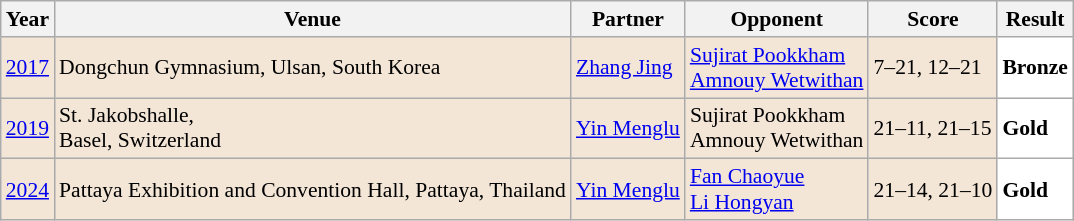<table class="sortable wikitable" style="font-size: 90%;">
<tr>
<th>Year</th>
<th>Venue</th>
<th>Partner</th>
<th>Opponent</th>
<th>Score</th>
<th>Result</th>
</tr>
<tr style="background:#F3E6D7">
<td align="center"><a href='#'>2017</a></td>
<td align="left">Dongchun Gymnasium, Ulsan, South Korea</td>
<td align="left"> <a href='#'>Zhang Jing</a></td>
<td align="left"> <a href='#'>Sujirat Pookkham</a><br> <a href='#'>Amnouy Wetwithan</a></td>
<td align="left">7–21, 12–21</td>
<td style="text-align:left; background:white"> <strong>Bronze</strong></td>
</tr>
<tr style="background:#F3E6D7">
<td align="center"><a href='#'>2019</a></td>
<td align="left">St. Jakobshalle,<br>Basel, Switzerland</td>
<td align="left"> <a href='#'>Yin Menglu</a></td>
<td align="left"> Sujirat Pookkham<br> Amnouy Wetwithan</td>
<td align="left">21–11, 21–15</td>
<td style="text-align:left; background:white"> <strong>Gold</strong></td>
</tr>
<tr style="background:#F3E6D7">
<td align="center"><a href='#'>2024</a></td>
<td align="left">Pattaya Exhibition and Convention Hall, Pattaya, Thailand</td>
<td align="left"> <a href='#'>Yin Menglu</a></td>
<td align="left"> <a href='#'>Fan Chaoyue</a><br> <a href='#'>Li Hongyan</a></td>
<td align="left">21–14, 21–10</td>
<td style="text-align:left; background:white"> <strong>Gold</strong></td>
</tr>
</table>
